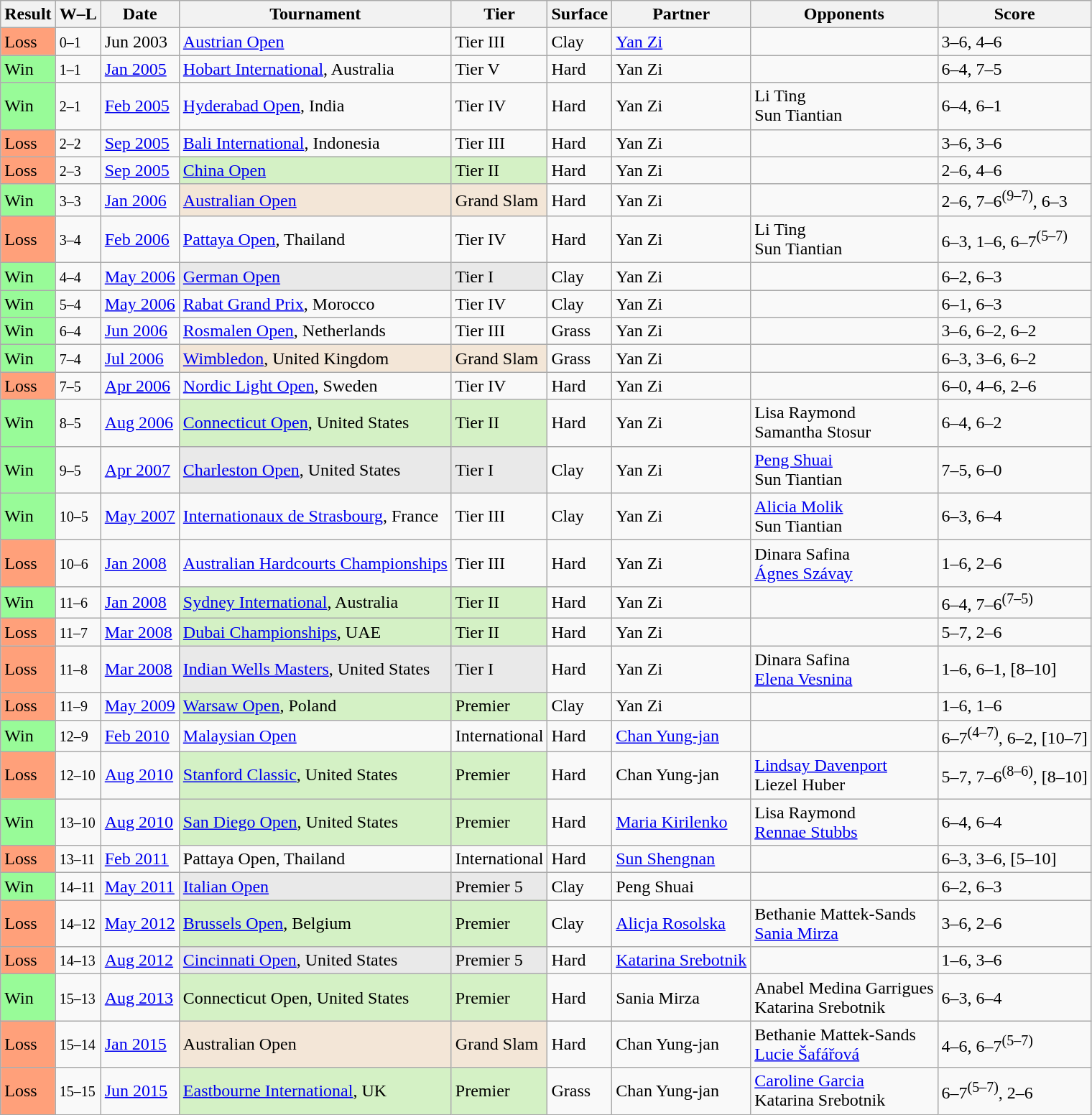<table class="sortable wikitable">
<tr>
<th>Result</th>
<th class="unsortable">W–L</th>
<th>Date</th>
<th>Tournament</th>
<th>Tier</th>
<th>Surface</th>
<th>Partner</th>
<th>Opponents</th>
<th class="unsortable">Score</th>
</tr>
<tr>
<td style="background:#ffa07a;">Loss</td>
<td><small>0–1</small></td>
<td>Jun 2003</td>
<td><a href='#'>Austrian Open</a></td>
<td>Tier III</td>
<td>Clay</td>
<td> <a href='#'>Yan Zi</a></td>
<td></td>
<td>3–6, 4–6</td>
</tr>
<tr>
<td style="background:#98fb98;">Win</td>
<td><small>1–1</small></td>
<td><a href='#'>Jan 2005</a></td>
<td><a href='#'>Hobart International</a>, Australia</td>
<td>Tier V</td>
<td>Hard</td>
<td> Yan Zi</td>
<td></td>
<td>6–4, 7–5</td>
</tr>
<tr>
<td style="background:#98fb98;">Win</td>
<td><small>2–1</small></td>
<td><a href='#'>Feb 2005</a></td>
<td><a href='#'>Hyderabad Open</a>, India</td>
<td>Tier IV</td>
<td>Hard</td>
<td> Yan Zi</td>
<td> Li Ting<br> Sun Tiantian</td>
<td>6–4, 6–1</td>
</tr>
<tr>
<td style="background:#ffa07a;">Loss</td>
<td><small>2–2</small></td>
<td><a href='#'>Sep 2005</a></td>
<td><a href='#'>Bali International</a>, Indonesia</td>
<td>Tier III</td>
<td>Hard</td>
<td> Yan Zi</td>
<td></td>
<td>3–6, 3–6</td>
</tr>
<tr>
<td style="background:#ffa07a;">Loss</td>
<td><small>2–3</small></td>
<td><a href='#'>Sep 2005</a></td>
<td style="background:#d4f1c5;"><a href='#'>China Open</a></td>
<td style="background:#d4f1c5;">Tier II</td>
<td>Hard</td>
<td> Yan Zi</td>
<td></td>
<td>2–6, 4–6</td>
</tr>
<tr>
<td style="background:#98fb98;">Win</td>
<td><small>3–3</small></td>
<td><a href='#'>Jan 2006</a></td>
<td style="background:#f3e6d7;"><a href='#'>Australian Open</a></td>
<td style="background:#f3e6d7;">Grand Slam</td>
<td>Hard</td>
<td> Yan Zi</td>
<td></td>
<td>2–6, 7–6<sup>(9–7)</sup>, 6–3</td>
</tr>
<tr>
<td style="background:#ffa07a;">Loss</td>
<td><small>3–4</small></td>
<td><a href='#'>Feb 2006</a></td>
<td><a href='#'>Pattaya Open</a>, Thailand</td>
<td>Tier IV</td>
<td>Hard</td>
<td> Yan Zi</td>
<td> Li Ting<br> Sun Tiantian</td>
<td>6–3, 1–6, 6–7<sup>(5–7)</sup></td>
</tr>
<tr>
<td style="background:#98fb98;">Win</td>
<td><small>4–4</small></td>
<td><a href='#'>May 2006</a></td>
<td style="background:#e9e9e9;"><a href='#'>German Open</a></td>
<td style="background:#e9e9e9;">Tier I</td>
<td>Clay</td>
<td> Yan Zi</td>
<td></td>
<td>6–2, 6–3</td>
</tr>
<tr>
<td style="background:#98fb98;">Win</td>
<td><small>5–4</small></td>
<td><a href='#'>May 2006</a></td>
<td><a href='#'>Rabat Grand Prix</a>, Morocco</td>
<td>Tier IV</td>
<td>Clay</td>
<td> Yan Zi</td>
<td></td>
<td>6–1, 6–3</td>
</tr>
<tr>
<td style="background:#98fb98;">Win</td>
<td><small>6–4</small></td>
<td><a href='#'>Jun 2006</a></td>
<td><a href='#'>Rosmalen Open</a>, Netherlands</td>
<td>Tier III</td>
<td>Grass</td>
<td> Yan Zi</td>
<td></td>
<td>3–6, 6–2, 6–2</td>
</tr>
<tr>
<td style="background:#98fb98;">Win</td>
<td><small>7–4</small></td>
<td><a href='#'>Jul 2006</a></td>
<td style="background:#f3e6d7;"><a href='#'>Wimbledon</a>, United Kingdom</td>
<td style="background:#f3e6d7;">Grand Slam</td>
<td>Grass</td>
<td> Yan Zi</td>
<td></td>
<td>6–3, 3–6, 6–2</td>
</tr>
<tr>
<td style="background:#ffa07a;">Loss</td>
<td><small>7–5</small></td>
<td><a href='#'>Apr 2006</a></td>
<td><a href='#'>Nordic Light Open</a>, Sweden</td>
<td>Tier IV</td>
<td>Hard</td>
<td> Yan Zi</td>
<td></td>
<td>6–0, 4–6, 2–6</td>
</tr>
<tr>
<td style="background:#98fb98;">Win</td>
<td><small>8–5</small></td>
<td><a href='#'>Aug 2006</a></td>
<td style="background:#d4f1c5;"><a href='#'>Connecticut Open</a>, United States</td>
<td style="background:#d4f1c5;">Tier II</td>
<td>Hard</td>
<td> Yan Zi</td>
<td> Lisa Raymond<br> Samantha Stosur</td>
<td>6–4, 6–2</td>
</tr>
<tr>
<td style="background:#98fb98;">Win</td>
<td><small>9–5</small></td>
<td><a href='#'>Apr 2007</a></td>
<td style="background:#e9e9e9;"><a href='#'>Charleston Open</a>, United States</td>
<td style="background:#e9e9e9;">Tier I</td>
<td>Clay</td>
<td> Yan Zi</td>
<td> <a href='#'>Peng Shuai</a><br> Sun Tiantian</td>
<td>7–5, 6–0</td>
</tr>
<tr>
<td style="background:#98fb98;">Win</td>
<td><small>10–5</small></td>
<td><a href='#'>May 2007</a></td>
<td><a href='#'>Internationaux de Strasbourg</a>, France</td>
<td>Tier III</td>
<td>Clay</td>
<td> Yan Zi</td>
<td> <a href='#'>Alicia Molik</a><br> Sun Tiantian</td>
<td>6–3, 6–4</td>
</tr>
<tr>
<td style="background:#ffa07a;">Loss</td>
<td><small>10–6</small></td>
<td><a href='#'>Jan 2008</a></td>
<td><a href='#'>Australian Hardcourts Championships</a></td>
<td>Tier III</td>
<td>Hard</td>
<td> Yan Zi</td>
<td> Dinara Safina<br> <a href='#'>Ágnes Szávay</a></td>
<td>1–6, 2–6</td>
</tr>
<tr>
<td style="background:#98fb98;">Win</td>
<td><small>11–6</small></td>
<td><a href='#'>Jan 2008</a></td>
<td style="background:#d4f1c5;"><a href='#'>Sydney International</a>, Australia</td>
<td style="background:#d4f1c5;">Tier II</td>
<td>Hard</td>
<td> Yan Zi</td>
<td></td>
<td>6–4, 7–6<sup>(7–5)</sup></td>
</tr>
<tr>
<td style="background:#ffa07a;">Loss</td>
<td><small>11–7</small></td>
<td><a href='#'>Mar 2008</a></td>
<td style="background:#d4f1c5;"><a href='#'>Dubai Championships</a>, UAE</td>
<td style="background:#d4f1c5;">Tier II</td>
<td>Hard</td>
<td> Yan Zi</td>
<td></td>
<td>5–7, 2–6</td>
</tr>
<tr>
<td style="background:#ffa07a;">Loss</td>
<td><small>11–8</small></td>
<td><a href='#'>Mar 2008</a></td>
<td style="background:#e9e9e9;"><a href='#'>Indian Wells Masters</a>, United States</td>
<td style="background:#e9e9e9;">Tier I</td>
<td>Hard</td>
<td> Yan Zi</td>
<td> Dinara Safina<br> <a href='#'>Elena Vesnina</a></td>
<td>1–6, 6–1, [8–10]</td>
</tr>
<tr>
<td style="background:#ffa07a;">Loss</td>
<td><small>11–9</small></td>
<td><a href='#'>May 2009</a></td>
<td style="background:#d4f1c5;"><a href='#'>Warsaw Open</a>, Poland</td>
<td style="background:#d4f1c5;">Premier</td>
<td>Clay</td>
<td> Yan Zi</td>
<td></td>
<td>1–6, 1–6</td>
</tr>
<tr>
<td style="background:#98fb98;">Win</td>
<td><small>12–9</small></td>
<td><a href='#'>Feb 2010</a></td>
<td><a href='#'>Malaysian Open</a></td>
<td>International</td>
<td>Hard</td>
<td> <a href='#'>Chan Yung-jan</a></td>
<td></td>
<td>6–7<sup>(4–7)</sup>, 6–2, [10–7]</td>
</tr>
<tr>
<td style="background:#ffa07a;">Loss</td>
<td><small>12–10</small></td>
<td><a href='#'>Aug 2010</a></td>
<td style="background:#d4f1c5;"><a href='#'>Stanford Classic</a>, United States</td>
<td style="background:#d4f1c5;">Premier</td>
<td>Hard</td>
<td> Chan Yung-jan</td>
<td> <a href='#'>Lindsay Davenport</a><br> Liezel Huber</td>
<td>5–7, 7–6<sup>(8–6)</sup>, [8–10]</td>
</tr>
<tr>
<td style="background:#98fb98;">Win</td>
<td><small>13–10</small></td>
<td><a href='#'>Aug 2010</a></td>
<td style="background:#d4f1c5;"><a href='#'>San Diego Open</a>, United States</td>
<td style="background:#d4f1c5;">Premier</td>
<td>Hard</td>
<td> <a href='#'>Maria Kirilenko</a></td>
<td> Lisa Raymond<br> <a href='#'>Rennae Stubbs</a></td>
<td>6–4, 6–4</td>
</tr>
<tr>
<td style="background:#ffa07a;">Loss</td>
<td><small>13–11</small></td>
<td><a href='#'>Feb 2011</a></td>
<td>Pattaya Open, Thailand</td>
<td>International</td>
<td>Hard</td>
<td> <a href='#'>Sun Shengnan</a></td>
<td></td>
<td>6–3, 3–6, [5–10]</td>
</tr>
<tr>
<td style="background:#98fb98;">Win</td>
<td><small>14–11</small></td>
<td><a href='#'>May 2011</a></td>
<td style="background:#e9e9e9;"><a href='#'>Italian Open</a></td>
<td style="background:#e9e9e9;">Premier 5</td>
<td>Clay</td>
<td> Peng Shuai</td>
<td></td>
<td>6–2, 6–3</td>
</tr>
<tr>
<td style="background:#ffa07a;">Loss</td>
<td><small>14–12</small></td>
<td><a href='#'>May 2012</a></td>
<td style="background:#d4f1c5;"><a href='#'>Brussels Open</a>, Belgium</td>
<td style="background:#d4f1c5;">Premier</td>
<td>Clay</td>
<td> <a href='#'>Alicja Rosolska</a></td>
<td> Bethanie Mattek-Sands<br> <a href='#'>Sania Mirza</a></td>
<td>3–6, 2–6</td>
</tr>
<tr>
<td style="background:#ffa07a;">Loss</td>
<td><small>14–13</small></td>
<td><a href='#'>Aug 2012</a></td>
<td style="background:#e9e9e9;"><a href='#'>Cincinnati Open</a>, United States</td>
<td style="background:#e9e9e9;">Premier 5</td>
<td>Hard</td>
<td> <a href='#'>Katarina Srebotnik</a></td>
<td></td>
<td>1–6, 3–6</td>
</tr>
<tr>
<td style="background:#98fb98;">Win</td>
<td><small>15–13</small></td>
<td><a href='#'>Aug 2013</a></td>
<td style="background:#d4f1c5;">Connecticut Open, United States</td>
<td style="background:#d4f1c5;">Premier</td>
<td>Hard</td>
<td> Sania Mirza</td>
<td> Anabel Medina Garrigues<br> Katarina Srebotnik</td>
<td>6–3, 6–4</td>
</tr>
<tr>
<td style="background:#ffa07a;">Loss</td>
<td><small>15–14</small></td>
<td><a href='#'>Jan 2015</a></td>
<td style="background:#f3e6d7;">Australian Open</td>
<td style="background:#f3e6d7;">Grand Slam</td>
<td>Hard</td>
<td> Chan Yung-jan</td>
<td> Bethanie Mattek-Sands<br> <a href='#'>Lucie Šafářová</a></td>
<td>4–6, 6–7<sup>(5–7)</sup></td>
</tr>
<tr>
<td style="background:#ffa07a;">Loss</td>
<td><small>15–15</small></td>
<td><a href='#'>Jun 2015</a></td>
<td style="background:#d4f1c5;"><a href='#'>Eastbourne International</a>, UK</td>
<td style="background:#d4f1c5;">Premier</td>
<td>Grass</td>
<td> Chan Yung-jan</td>
<td> <a href='#'>Caroline Garcia</a><br> Katarina Srebotnik</td>
<td>6–7<sup>(5–7)</sup>, 2–6</td>
</tr>
</table>
